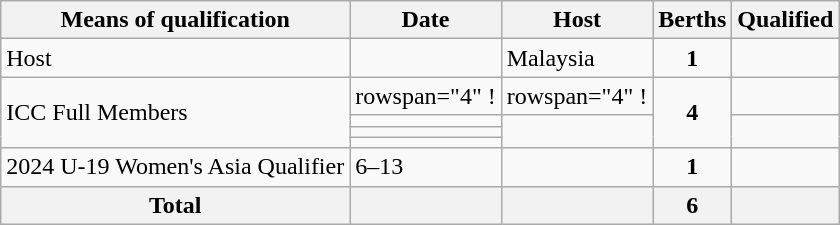<table class="wikitable sortable">
<tr>
<th>Means of qualification</th>
<th>Date</th>
<th>Host</th>
<th>Berths</th>
<th>Qualified</th>
</tr>
<tr>
<td>Host</td>
<td></td>
<td>Malaysia </td>
<td style="text-align:center;"><strong>1</strong></td>
<td></td>
</tr>
<tr>
<td rowspan="4">ICC Full Members</td>
<td>rowspan="4" ! </td>
<td>rowspan="4" ! </td>
<td rowspan="4" style="text-align:center;"><strong>4</strong></td>
<td></td>
</tr>
<tr>
<td></td>
</tr>
<tr>
<td></td>
</tr>
<tr>
<td></td>
</tr>
<tr>
<td>2024 U-19 Women's Asia Qualifier</td>
<td>6–13 </td>
<td></td>
<td style="text-align:center;"><strong>1</strong></td>
<td></td>
</tr>
<tr>
<th>Total</th>
<th></th>
<th></th>
<th>6</th>
<th></th>
</tr>
</table>
